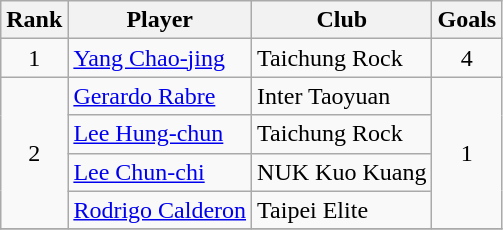<table class="wikitable" style="text-align:center">
<tr>
<th>Rank</th>
<th>Player</th>
<th>Club</th>
<th>Goals</th>
</tr>
<tr>
<td>1</td>
<td align="left"> <a href='#'>Yang Chao-jing</a></td>
<td align="left">Taichung Rock</td>
<td>4</td>
</tr>
<tr>
<td rowspan=4>2</td>
<td align="left"> <a href='#'>Gerardo Rabre</a></td>
<td align="left">Inter Taoyuan</td>
<td rowspan=4>1</td>
</tr>
<tr>
<td align="left"> <a href='#'>Lee Hung-chun</a></td>
<td align="left">Taichung Rock</td>
</tr>
<tr>
<td align="left"> <a href='#'>Lee Chun-chi</a></td>
<td align="left">NUK Kuo Kuang</td>
</tr>
<tr>
<td align="left"> <a href='#'>Rodrigo Calderon</a></td>
<td align="left">Taipei Elite</td>
</tr>
<tr>
</tr>
</table>
